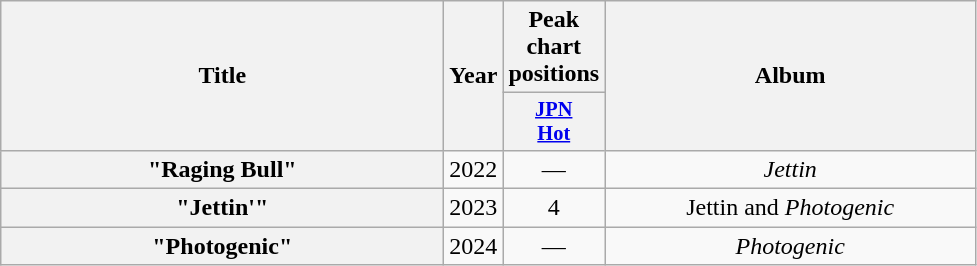<table class="wikitable plainrowheaders" style="text-align:center;">
<tr>
<th scope="col" rowspan="2" style="width:18em;">Title</th>
<th scope="col" rowspan="2" style="width:2em;">Year</th>
<th>Peak chart positions</th>
<th scope="col" rowspan="2" style="width:15em;">Album</th>
</tr>
<tr>
<th scope="col" style="width:2.75em;font-size:85%;"><a href='#'>JPN<br>Hot</a><br></th>
</tr>
<tr>
<th scope="row">"Raging Bull"</th>
<td>2022</td>
<td>—</td>
<td><em>Jettin<strong> </td>
</tr>
<tr>
<th scope="row">"Jettin'"</th>
<td>2023</td>
<td>4</td>
<td></em>Jettin</strong>  and <em>Photogenic</em></td>
</tr>
<tr>
<th scope="row">"Photogenic"</th>
<td>2024</td>
<td>—</td>
<td><em>Photogenic</em></td>
</tr>
</table>
